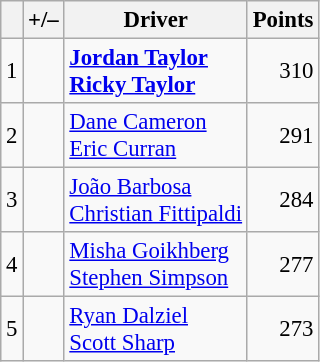<table class="wikitable" style="font-size: 95%;">
<tr>
<th scope="col"></th>
<th scope="col">+/–</th>
<th scope="col">Driver</th>
<th scope="col">Points</th>
</tr>
<tr>
<td align=center>1</td>
<td align="left"></td>
<td><strong> <a href='#'>Jordan Taylor</a><br> <a href='#'>Ricky Taylor</a></strong></td>
<td align=right>310</td>
</tr>
<tr>
<td align=center>2</td>
<td align="left"></td>
<td> <a href='#'>Dane Cameron</a><br> <a href='#'>Eric Curran</a></td>
<td align=right>291</td>
</tr>
<tr>
<td align=center>3</td>
<td align="left"></td>
<td> <a href='#'>João Barbosa</a><br> <a href='#'>Christian Fittipaldi</a></td>
<td align=right>284</td>
</tr>
<tr>
<td align=center>4</td>
<td align="left"></td>
<td> <a href='#'>Misha Goikhberg</a><br> <a href='#'>Stephen Simpson</a></td>
<td align=right>277</td>
</tr>
<tr>
<td align=center>5</td>
<td align="left"></td>
<td> <a href='#'>Ryan Dalziel</a><br> <a href='#'>Scott Sharp</a></td>
<td align=right>273</td>
</tr>
</table>
